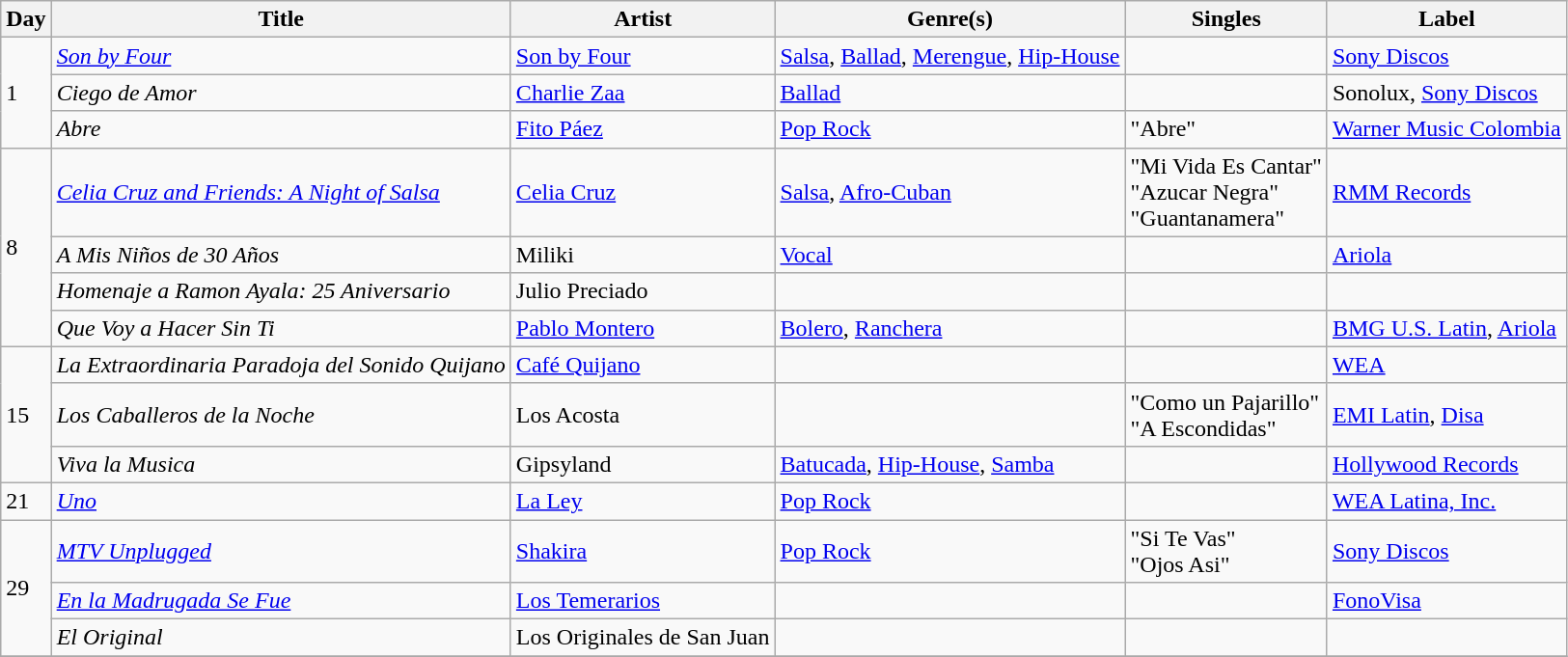<table class="wikitable sortable" style="text-align: left;">
<tr>
<th>Day</th>
<th>Title</th>
<th>Artist</th>
<th>Genre(s)</th>
<th>Singles</th>
<th>Label</th>
</tr>
<tr>
<td rowspan="3">1</td>
<td><em><a href='#'>Son by Four</a></em></td>
<td><a href='#'>Son by Four</a></td>
<td><a href='#'>Salsa</a>, <a href='#'>Ballad</a>, <a href='#'>Merengue</a>, <a href='#'>Hip-House</a></td>
<td></td>
<td><a href='#'>Sony Discos</a></td>
</tr>
<tr>
<td><em>Ciego de Amor</em></td>
<td><a href='#'>Charlie Zaa</a></td>
<td><a href='#'>Ballad</a></td>
<td></td>
<td>Sonolux, <a href='#'>Sony Discos</a></td>
</tr>
<tr>
<td><em>Abre</em></td>
<td><a href='#'>Fito Páez</a></td>
<td><a href='#'>Pop Rock</a></td>
<td>"Abre"</td>
<td><a href='#'>Warner Music Colombia</a></td>
</tr>
<tr>
<td rowspan="4">8</td>
<td><em><a href='#'>Celia Cruz and Friends: A Night of Salsa</a></em></td>
<td><a href='#'>Celia Cruz</a></td>
<td><a href='#'>Salsa</a>, <a href='#'>Afro-Cuban</a></td>
<td>"Mi Vida Es Cantar"<br>"Azucar Negra"<br>"Guantanamera"</td>
<td><a href='#'>RMM Records</a></td>
</tr>
<tr>
<td><em>A Mis Niños de 30 Años</em></td>
<td>Miliki</td>
<td><a href='#'>Vocal</a></td>
<td></td>
<td><a href='#'>Ariola</a></td>
</tr>
<tr>
<td><em>Homenaje a Ramon Ayala: 25 Aniversario</em></td>
<td>Julio Preciado</td>
<td></td>
<td></td>
<td></td>
</tr>
<tr>
<td><em>Que Voy a Hacer Sin Ti</em></td>
<td><a href='#'>Pablo Montero</a></td>
<td><a href='#'>Bolero</a>, <a href='#'>Ranchera</a></td>
<td></td>
<td><a href='#'>BMG U.S. Latin</a>, <a href='#'>Ariola</a></td>
</tr>
<tr>
<td rowspan="3">15</td>
<td><em>La Extraordinaria Paradoja del Sonido Quijano</em></td>
<td><a href='#'>Café Quijano</a></td>
<td></td>
<td></td>
<td><a href='#'>WEA</a></td>
</tr>
<tr>
<td><em>Los Caballeros de la Noche</em></td>
<td>Los Acosta</td>
<td></td>
<td>"Como un Pajarillo"<br>"A Escondidas"</td>
<td><a href='#'>EMI Latin</a>, <a href='#'>Disa</a></td>
</tr>
<tr>
<td><em>Viva la Musica</em></td>
<td>Gipsyland</td>
<td><a href='#'>Batucada</a>, <a href='#'>Hip-House</a>, <a href='#'>Samba</a></td>
<td></td>
<td><a href='#'>Hollywood Records</a></td>
</tr>
<tr>
<td>21</td>
<td><em><a href='#'>Uno</a></em></td>
<td><a href='#'>La Ley</a></td>
<td><a href='#'>Pop Rock</a></td>
<td></td>
<td><a href='#'>WEA Latina, Inc.</a></td>
</tr>
<tr>
<td rowspan="3">29</td>
<td><em><a href='#'>MTV Unplugged</a></em></td>
<td><a href='#'>Shakira</a></td>
<td><a href='#'>Pop Rock</a></td>
<td>"Si Te Vas"<br>"Ojos Asi"</td>
<td><a href='#'>Sony Discos</a></td>
</tr>
<tr>
<td><em><a href='#'>En la Madrugada Se Fue</a></em></td>
<td><a href='#'>Los Temerarios</a></td>
<td></td>
<td></td>
<td><a href='#'>FonoVisa</a></td>
</tr>
<tr>
<td><em>El Original</em></td>
<td>Los Originales de San Juan</td>
<td></td>
<td></td>
<td></td>
</tr>
<tr>
</tr>
</table>
